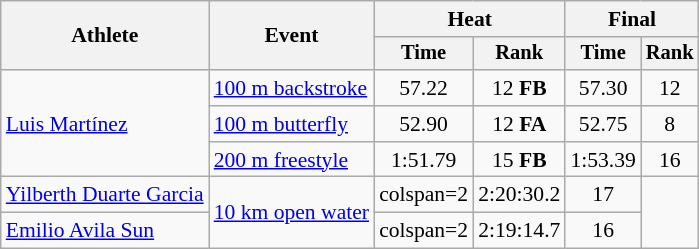<table class=wikitable style="font-size:90%">
<tr>
<th rowspan="2">Athlete</th>
<th rowspan="2">Event</th>
<th colspan="2">Heat</th>
<th colspan="2">Final</th>
</tr>
<tr style="font-size:95%">
<th>Time</th>
<th>Rank</th>
<th>Time</th>
<th>Rank</th>
</tr>
<tr align=center>
<td align=left rowspan="3"><a href='#'>Luis Martínez</a></td>
<td align=left><a href='#'>100 m backstroke</a></td>
<td>57.22</td>
<td>12 <strong>FB</strong></td>
<td>57.30</td>
<td>12</td>
</tr>
<tr align=center>
<td align=left><a href='#'>100 m butterfly</a></td>
<td>52.90</td>
<td>12 <strong>FA</strong></td>
<td>52.75</td>
<td>8</td>
</tr>
<tr align=center>
<td align=left><a href='#'>200 m freestyle</a></td>
<td>1:51.79</td>
<td>15 <strong>FB</strong></td>
<td>1:53.39</td>
<td>16</td>
</tr>
<tr align=center>
<td align=left><a href='#'>Yilberth Duarte Garcia</a></td>
<td align=left rowspan=2><a href='#'>10 km open water</a></td>
<td>colspan=2 </td>
<td>2:20:30.2</td>
<td>17</td>
</tr>
<tr align=center>
<td align=left><a href='#'>Emilio Avila Sun</a></td>
<td>colspan=2 </td>
<td>2:19:14.7</td>
<td>16</td>
</tr>
</table>
